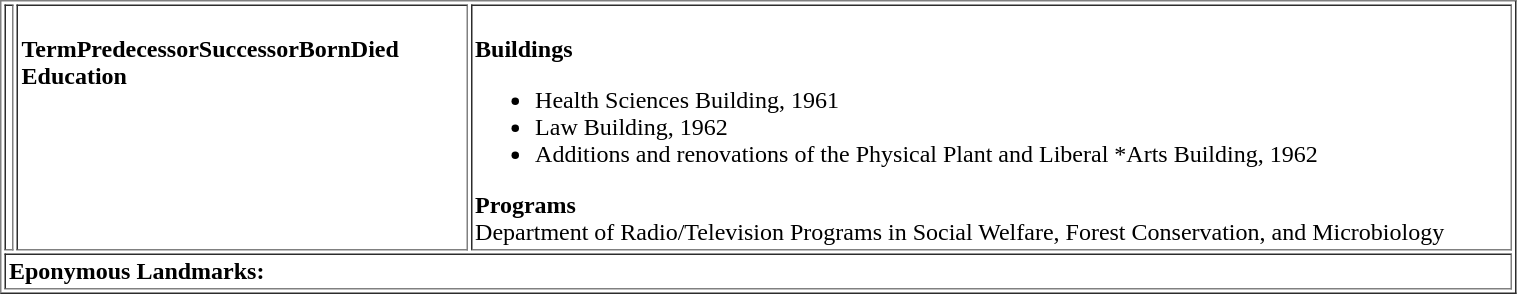<table border="1" cellpadding="2" width="80%">
<tr>
<td valign=center halign=centerwidth=230><br></td>
<td valign=top width=30%><br><strong>Term</strong><strong>Predecessor</strong><strong>Successor</strong><strong>Born</strong><strong>Died</strong> <strong>Education</strong></td>
<td valign=top><br><strong>Buildings</strong><ul><li>Health Sciences Building, 1961</li><li>Law Building, 1962</li><li>Additions and renovations of the Physical Plant and Liberal *Arts Building, 1962</li></ul><strong>Programs</strong><br>
Department of Radio/Television
Programs in Social Welfare, Forest Conservation, and Microbiology</td>
</tr>
<tr>
<td colspan="3" style="text-align: left;"><strong>Eponymous Landmarks:</strong></td>
</tr>
</table>
